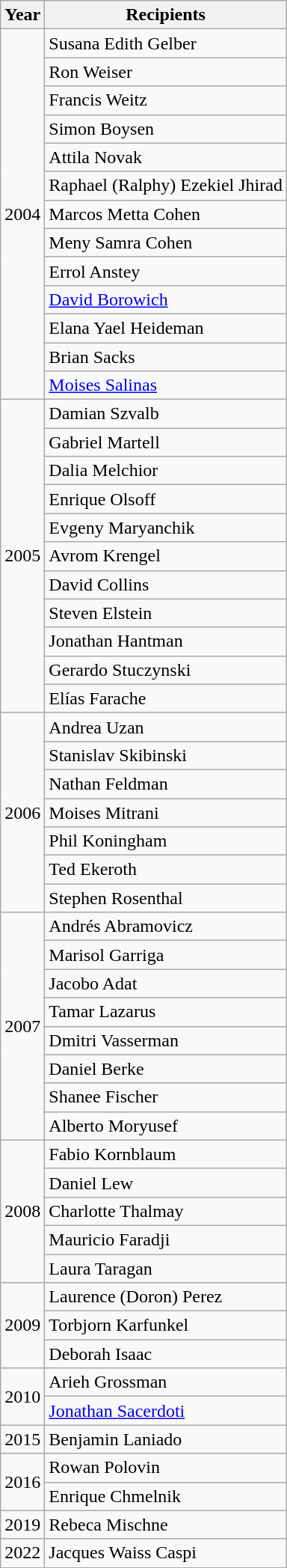<table class="wikitable">
<tr>
<th>Year</th>
<th>Recipients</th>
</tr>
<tr>
<td rowspan="13">2004</td>
<td> Susana Edith Gelber</td>
</tr>
<tr>
<td> Ron Weiser</td>
</tr>
<tr>
<td> Francis Weitz</td>
</tr>
<tr>
<td> Simon Boysen</td>
</tr>
<tr>
<td> Attila Novak</td>
</tr>
<tr>
<td> Raphael (Ralphy) Ezekiel Jhirad</td>
</tr>
<tr>
<td> Marcos Metta Cohen</td>
</tr>
<tr>
<td> Meny Samra Cohen</td>
</tr>
<tr>
<td> Errol Anstey</td>
</tr>
<tr>
<td> <a href='#'>David Borowich</a></td>
</tr>
<tr>
<td> Elana Yael Heideman</td>
</tr>
<tr>
<td> Brian Sacks</td>
</tr>
<tr>
<td> <a href='#'>Moises Salinas</a></td>
</tr>
<tr>
<td rowspan="11">2005</td>
<td> Damian Szvalb</td>
</tr>
<tr>
<td> Gabriel Martell</td>
</tr>
<tr>
<td> Dalia Melchior</td>
</tr>
<tr>
<td> Enrique Olsoff</td>
</tr>
<tr>
<td> Evgeny Maryanchik</td>
</tr>
<tr>
<td> Avrom Krengel</td>
</tr>
<tr>
<td> David Collins</td>
</tr>
<tr>
<td> Steven Elstein</td>
</tr>
<tr>
<td> Jonathan Hantman</td>
</tr>
<tr>
<td> Gerardo Stuczynski</td>
</tr>
<tr>
<td> Elías Farache</td>
</tr>
<tr>
<td rowspan="7">2006</td>
<td> Andrea Uzan</td>
</tr>
<tr>
<td> Stanislav Skibinski</td>
</tr>
<tr>
<td> Nathan Feldman</td>
</tr>
<tr>
<td> Moises Mitrani</td>
</tr>
<tr>
<td> Phil Koningham</td>
</tr>
<tr>
<td> Ted Ekeroth</td>
</tr>
<tr>
<td> Stephen Rosenthal</td>
</tr>
<tr>
<td rowspan="8">2007</td>
<td> Andrés Abramovicz</td>
</tr>
<tr>
<td> Marisol Garriga</td>
</tr>
<tr>
<td> Jacobo Adat</td>
</tr>
<tr>
<td> Tamar Lazarus</td>
</tr>
<tr>
<td> Dmitri Vasserman</td>
</tr>
<tr>
<td> Daniel Berke</td>
</tr>
<tr>
<td> Shanee Fischer</td>
</tr>
<tr>
<td> Alberto Moryusef</td>
</tr>
<tr>
<td rowspan="5">2008</td>
<td> Fabio Kornblaum</td>
</tr>
<tr>
<td> Daniel Lew</td>
</tr>
<tr>
<td> Charlotte Thalmay</td>
</tr>
<tr>
<td> Mauricio Faradji</td>
</tr>
<tr>
<td> Laura Taragan</td>
</tr>
<tr>
<td rowspan="3">2009</td>
<td> Laurence (Doron) Perez</td>
</tr>
<tr>
<td> Torbjorn Karfunkel</td>
</tr>
<tr>
<td> Deborah Isaac</td>
</tr>
<tr>
<td rowspan="2">2010</td>
<td> Arieh Grossman</td>
</tr>
<tr>
<td> <a href='#'>Jonathan Sacerdoti</a></td>
</tr>
<tr>
<td rowspan="1">2015</td>
<td> Benjamin Laniado</td>
</tr>
<tr>
<td rowspan="2">2016</td>
<td> Rowan Polovin</td>
</tr>
<tr>
<td> Enrique Chmelnik</td>
</tr>
<tr>
<td rowspan="1">2019</td>
<td> Rebeca Mischne</td>
</tr>
<tr>
<td rowspan="1">2022</td>
<td> Jacques Waiss Caspi</td>
</tr>
</table>
